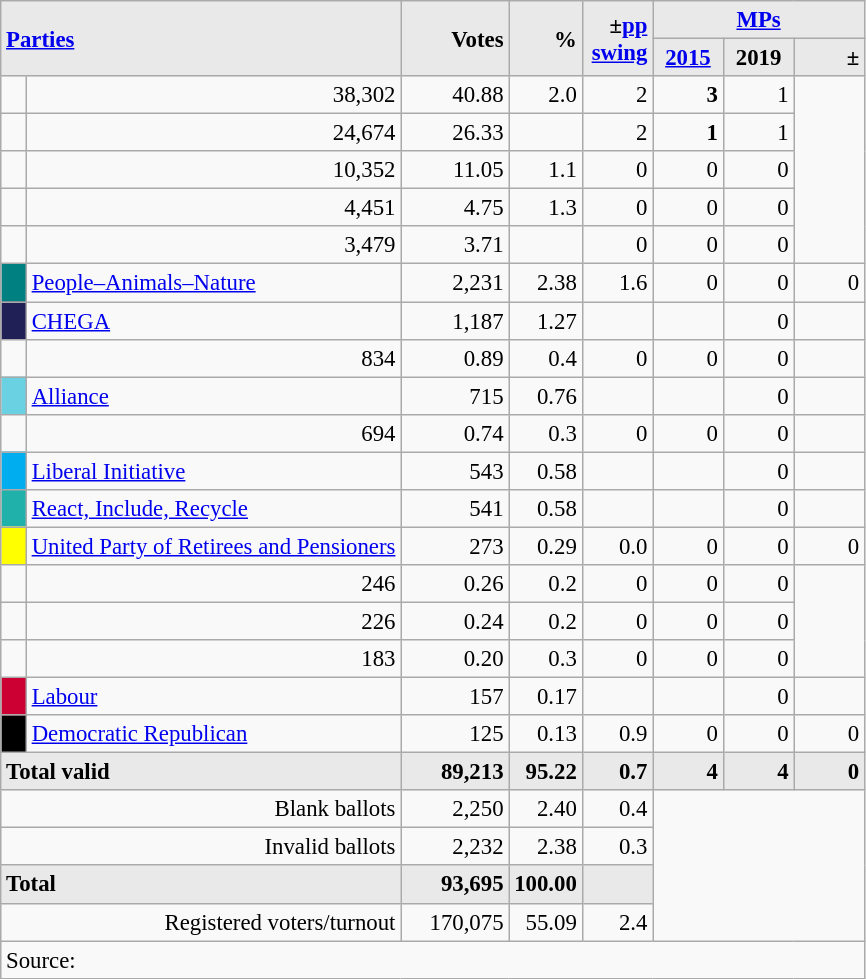<table class="wikitable" style="text-align:right; font-size:95%;">
<tr>
<th rowspan="2" colspan="2" style="background:#e9e9e9; text-align:left;" alignleft><a href='#'>Parties</a></th>
<th rowspan="2" style="background:#e9e9e9; text-align:right;">Votes</th>
<th rowspan="2" style="background:#e9e9e9; text-align:right;">%</th>
<th rowspan="2" style="background:#e9e9e9; text-align:right;">±<a href='#'>pp</a> <a href='#'>swing</a></th>
<th colspan="3" style="background:#e9e9e9; text-align:center;"><a href='#'>MPs</a></th>
</tr>
<tr style="background-color:#E9E9E9">
<th style="background-color:#E9E9E9;text-align:center;"><a href='#'>2015</a></th>
<th style="background-color:#E9E9E9;text-align:center;">2019</th>
<th style="background:#e9e9e9; text-align:right;">±</th>
</tr>
<tr>
<td></td>
<td>38,302</td>
<td>40.88</td>
<td>2.0</td>
<td>2</td>
<td><strong>3</strong></td>
<td>1</td>
</tr>
<tr>
<td></td>
<td>24,674</td>
<td>26.33</td>
<td></td>
<td>2</td>
<td><strong>1</strong></td>
<td>1</td>
</tr>
<tr>
<td></td>
<td>10,352</td>
<td>11.05</td>
<td>1.1</td>
<td>0</td>
<td>0</td>
<td>0</td>
</tr>
<tr>
<td></td>
<td>4,451</td>
<td>4.75</td>
<td>1.3</td>
<td>0</td>
<td>0</td>
<td>0</td>
</tr>
<tr>
<td></td>
<td>3,479</td>
<td>3.71</td>
<td></td>
<td>0</td>
<td>0</td>
<td>0</td>
</tr>
<tr>
<td style="width: 10px" bgcolor="teal" align="center"></td>
<td align="left"><a href='#'>People–Animals–Nature</a></td>
<td>2,231</td>
<td>2.38</td>
<td>1.6</td>
<td>0</td>
<td>0</td>
<td>0</td>
</tr>
<tr>
<td style="width: 10px" bgcolor="#202056" align="center"></td>
<td align="left"><a href='#'>CHEGA</a></td>
<td>1,187</td>
<td>1.27</td>
<td></td>
<td></td>
<td>0</td>
<td></td>
</tr>
<tr>
<td></td>
<td>834</td>
<td>0.89</td>
<td>0.4</td>
<td>0</td>
<td>0</td>
<td>0</td>
</tr>
<tr>
<td style="width: 10px" bgcolor="#6AD1E3" align="center"></td>
<td align="left"><a href='#'>Alliance</a></td>
<td>715</td>
<td>0.76</td>
<td></td>
<td></td>
<td>0</td>
<td></td>
</tr>
<tr>
<td></td>
<td>694</td>
<td>0.74</td>
<td>0.3</td>
<td>0</td>
<td>0</td>
<td>0</td>
</tr>
<tr>
<td style="width: 10px" bgcolor="#00ADEF" align="center"></td>
<td align="left"><a href='#'>Liberal Initiative</a></td>
<td>543</td>
<td>0.58</td>
<td></td>
<td></td>
<td>0</td>
<td></td>
</tr>
<tr>
<td style="width: 10px" bgcolor=LightSeaGreen align="center"></td>
<td align=left><a href='#'>React, Include, Recycle</a></td>
<td>541</td>
<td>0.58</td>
<td></td>
<td></td>
<td>0</td>
<td></td>
</tr>
<tr>
<td style="width: 10px" bgcolor=yellow align="center"></td>
<td align=left><a href='#'>United Party of Retirees and Pensioners</a></td>
<td>273</td>
<td>0.29</td>
<td>0.0</td>
<td>0</td>
<td>0</td>
<td>0</td>
</tr>
<tr>
<td></td>
<td>246</td>
<td>0.26</td>
<td>0.2</td>
<td>0</td>
<td>0</td>
<td>0</td>
</tr>
<tr>
<td></td>
<td>226</td>
<td>0.24</td>
<td>0.2</td>
<td>0</td>
<td>0</td>
<td>0</td>
</tr>
<tr>
<td></td>
<td>183</td>
<td>0.20</td>
<td>0.3</td>
<td>0</td>
<td>0</td>
<td>0</td>
</tr>
<tr>
<td style="width: 10px" bgcolor=#CC0033 align="center"></td>
<td align=left><a href='#'>Labour</a></td>
<td>157</td>
<td>0.17</td>
<td></td>
<td></td>
<td>0</td>
<td></td>
</tr>
<tr>
<td style="width: 10px" bgcolor=black align="center"></td>
<td align=left><a href='#'>Democratic Republican</a></td>
<td>125</td>
<td>0.13</td>
<td>0.9</td>
<td>0</td>
<td>0</td>
<td>0</td>
</tr>
<tr>
<td colspan=2 align=left style="background-color:#E9E9E9"><strong>Total valid</strong></td>
<td width="65" align="right" style="background-color:#E9E9E9"><strong>89,213</strong></td>
<td width="40" align="right" style="background-color:#E9E9E9"><strong>95.22</strong></td>
<td width="40" align="right" style="background-color:#E9E9E9"><strong>0.7</strong></td>
<td width="40" align="right" style="background-color:#E9E9E9"><strong>4</strong></td>
<td width="40" align="right" style="background-color:#E9E9E9"><strong>4</strong></td>
<td width="40" align="right" style="background-color:#E9E9E9"><strong>0</strong></td>
</tr>
<tr>
<td colspan=2>Blank ballots</td>
<td>2,250</td>
<td>2.40</td>
<td>0.4</td>
<td colspan=4 rowspan=4></td>
</tr>
<tr>
<td colspan=2>Invalid ballots</td>
<td>2,232</td>
<td>2.38</td>
<td>0.3</td>
</tr>
<tr>
<td colspan=2 width="259" align=left style="background-color:#E9E9E9"><strong>Total</strong></td>
<td width="50" align="right" style="background-color:#E9E9E9"><strong>93,695</strong></td>
<td width="40" align="right" style="background-color:#E9E9E9"><strong>100.00</strong></td>
<td width="40" align="right" style="background-color:#E9E9E9"></td>
</tr>
<tr>
<td colspan=2>Registered voters/turnout</td>
<td>170,075</td>
<td>55.09</td>
<td>2.4</td>
</tr>
<tr>
<td colspan=11 align=left>Source: </td>
</tr>
</table>
